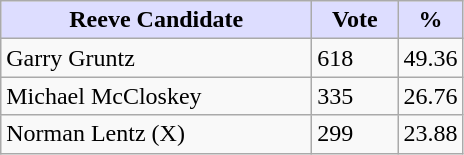<table class="wikitable">
<tr>
<th style="background:#ddf; width:200px;">Reeve Candidate</th>
<th style="background:#ddf; width:50px;">Vote</th>
<th style="background:#ddf; width:30px;">%</th>
</tr>
<tr>
<td>Garry Gruntz</td>
<td>618</td>
<td>49.36</td>
</tr>
<tr>
<td>Michael McCloskey</td>
<td>335</td>
<td>26.76</td>
</tr>
<tr>
<td>Norman Lentz (X)</td>
<td>299</td>
<td>23.88</td>
</tr>
</table>
